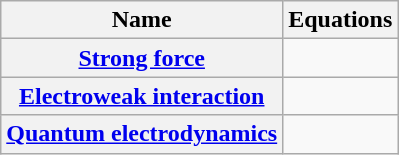<table class="wikitable">
<tr>
<th>Name</th>
<th>Equations</th>
</tr>
<tr>
<th><a href='#'>Strong force</a></th>
<td></td>
</tr>
<tr>
<th><a href='#'>Electroweak interaction</a></th>
<td><br></td>
</tr>
<tr>
<th><a href='#'>Quantum electrodynamics</a></th>
<td></td>
</tr>
</table>
